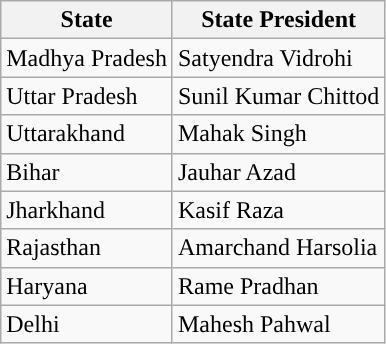<table class="wikitable">
<tr>
<th Style="background-color:">State</th>
<th Style="background-color:">State President</th>
</tr>
<tr>
<td>Madhya Pradesh</td>
<td>Satyendra Vidrohi</td>
</tr>
<tr>
<td>Uttar Pradesh</td>
<td>Sunil Kumar Chittod</td>
</tr>
<tr>
<td>Uttarakhand</td>
<td>Mahak Singh</td>
</tr>
<tr>
<td>Bihar</td>
<td>Jauhar Azad</td>
</tr>
<tr>
<td>Jharkhand</td>
<td>Kasif Raza</td>
</tr>
<tr>
<td>Rajasthan</td>
<td>Amarchand Harsolia</td>
</tr>
<tr>
<td>Haryana</td>
<td>Rame Pradhan</td>
</tr>
<tr>
<td>Delhi</td>
<td>Mahesh Pahwal</td>
</tr>
</table>
